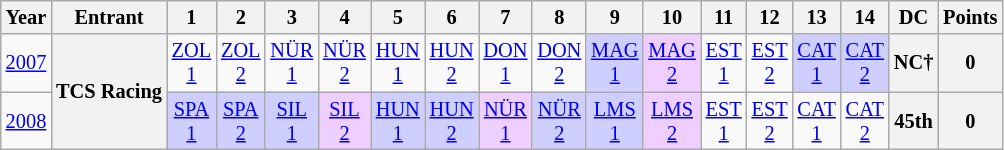<table class="wikitable" style="text-align:center; font-size:85%">
<tr>
<th>Year</th>
<th>Entrant</th>
<th>1</th>
<th>2</th>
<th>3</th>
<th>4</th>
<th>5</th>
<th>6</th>
<th>7</th>
<th>8</th>
<th>9</th>
<th>10</th>
<th>11</th>
<th>12</th>
<th>13</th>
<th>14</th>
<th>DC</th>
<th>Points</th>
</tr>
<tr>
<td><a href='#'>2007</a></td>
<th rowspan="2">TCS Racing</th>
<td style="background:#;"><a href='#'>ZOL<br>1</a><br></td>
<td style="background:#;"><a href='#'>ZOL<br>2</a><br></td>
<td style="background:#;"><a href='#'>NÜR<br>1</a><br></td>
<td style="background:#;"><a href='#'>NÜR<br>2</a><br></td>
<td style="background:#;"><a href='#'>HUN<br>1</a><br></td>
<td style="background:#;"><a href='#'>HUN<br>2</a><br></td>
<td style="background:#;"><a href='#'>DON<br>1</a><br></td>
<td style="background:#;"><a href='#'>DON<br>2</a><br></td>
<td style="background:#cfcfff;"><a href='#'>MAG<br>1</a><br></td>
<td style="background:#efcfff;"><a href='#'>MAG<br>2</a><br></td>
<td style="background:#;"><a href='#'>EST<br>1</a><br></td>
<td style="background:#;"><a href='#'>EST<br>2</a><br></td>
<td style="background:#cfcfff;"><a href='#'>CAT<br>1</a><br></td>
<td style="background:#cfcfff;"><a href='#'>CAT<br>2</a><br></td>
<th>NC†</th>
<th>0</th>
</tr>
<tr>
<td><a href='#'>2008</a></td>
<td style="background:#cfcfff;"><a href='#'>SPA<br>1</a><br></td>
<td style="background:#cfcfff;"><a href='#'>SPA<br>2</a><br></td>
<td style="background:#cfcfff;"><a href='#'>SIL<br>1</a><br></td>
<td style="background:#efcfff;"><a href='#'>SIL<br>2</a><br></td>
<td style="background:#cfcfff;"><a href='#'>HUN<br>1</a><br></td>
<td style="background:#cfcfff;"><a href='#'>HUN<br>2</a><br></td>
<td style="background:#efcfff;"><a href='#'>NÜR<br>1</a><br></td>
<td style="background:#cfcfff;"><a href='#'>NÜR<br>2</a><br></td>
<td style="background:#cfcfff;"><a href='#'>LMS<br>1</a><br></td>
<td style="background:#efcfff;"><a href='#'>LMS<br>2</a><br></td>
<td style="background:#;"><a href='#'>EST<br>1</a><br></td>
<td style="background:#;"><a href='#'>EST<br>2</a><br></td>
<td style="background:#;"><a href='#'>CAT<br>1</a><br></td>
<td style="background:#;"><a href='#'>CAT<br>2</a><br></td>
<th>45th</th>
<th>0</th>
</tr>
</table>
